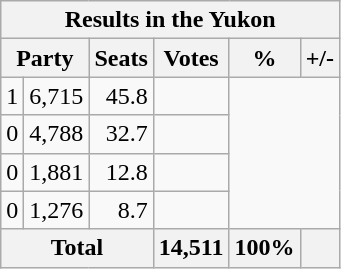<table class="wikitable">
<tr>
<th align="center" colspan=6>Results in the Yukon</th>
</tr>
<tr>
<th align="centre" colspan=2>Party</th>
<th align="right">Seats</th>
<th align="right">Votes</th>
<th align="right">%</th>
<th align="right">+/-</th>
</tr>
<tr>
<td align="right">1</td>
<td align="right">6,715</td>
<td align="right">45.8</td>
<td align="right"></td>
</tr>
<tr>
<td align="right">0</td>
<td align="right">4,788</td>
<td align="right">32.7</td>
<td align="right"></td>
</tr>
<tr>
<td align="right">0</td>
<td align="right">1,881</td>
<td align="right">12.8</td>
<td align="right"></td>
</tr>
<tr>
<td align="right">0</td>
<td align="right">1,276</td>
<td align="right">8.7</td>
<td align="right"></td>
</tr>
<tr bgcolor="white">
<th align="left" colspan=3>Total</th>
<th align="right">14,511</th>
<th align="right">100%</th>
<th align="right"></th>
</tr>
</table>
